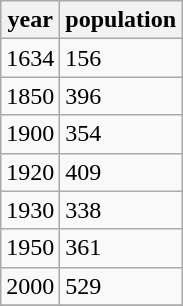<table class="wikitable">
<tr>
<th>year</th>
<th>population</th>
</tr>
<tr>
<td>1634</td>
<td>156</td>
</tr>
<tr>
<td>1850</td>
<td>396</td>
</tr>
<tr>
<td>1900</td>
<td>354</td>
</tr>
<tr>
<td>1920</td>
<td>409</td>
</tr>
<tr>
<td>1930</td>
<td>338</td>
</tr>
<tr>
<td>1950</td>
<td>361</td>
</tr>
<tr>
<td>2000</td>
<td>529</td>
</tr>
<tr>
</tr>
</table>
